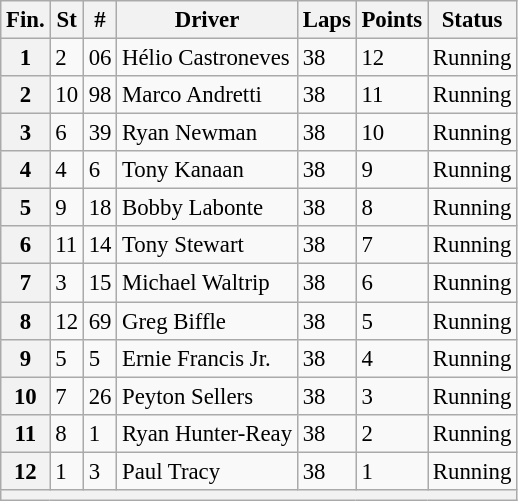<table class="wikitable" style="font-size:95%">
<tr>
<th>Fin.</th>
<th>St</th>
<th>#</th>
<th>Driver</th>
<th>Laps</th>
<th>Points</th>
<th>Status</th>
</tr>
<tr>
<th>1</th>
<td>2</td>
<td>06</td>
<td>Hélio Castroneves</td>
<td>38</td>
<td>12</td>
<td>Running</td>
</tr>
<tr>
<th>2</th>
<td>10</td>
<td>98</td>
<td>Marco Andretti</td>
<td>38</td>
<td>11</td>
<td>Running</td>
</tr>
<tr>
<th>3</th>
<td>6</td>
<td>39</td>
<td>Ryan Newman</td>
<td>38</td>
<td>10</td>
<td>Running</td>
</tr>
<tr>
<th>4</th>
<td>4</td>
<td>6</td>
<td>Tony Kanaan</td>
<td>38</td>
<td>9</td>
<td>Running</td>
</tr>
<tr>
<th>5</th>
<td>9</td>
<td>18</td>
<td>Bobby Labonte</td>
<td>38</td>
<td>8</td>
<td>Running</td>
</tr>
<tr>
<th>6</th>
<td>11</td>
<td>14</td>
<td>Tony Stewart</td>
<td>38</td>
<td>7</td>
<td>Running</td>
</tr>
<tr>
<th>7</th>
<td>3</td>
<td>15</td>
<td>Michael Waltrip</td>
<td>38</td>
<td>6</td>
<td>Running</td>
</tr>
<tr>
<th>8</th>
<td>12</td>
<td>69</td>
<td>Greg Biffle</td>
<td>38</td>
<td>5</td>
<td>Running</td>
</tr>
<tr>
<th>9</th>
<td>5</td>
<td>5</td>
<td>Ernie Francis Jr.</td>
<td>38</td>
<td>4</td>
<td>Running</td>
</tr>
<tr>
<th>10</th>
<td>7</td>
<td>26</td>
<td>Peyton Sellers</td>
<td>38</td>
<td>3</td>
<td>Running</td>
</tr>
<tr>
<th>11</th>
<td>8</td>
<td>1</td>
<td>Ryan Hunter-Reay</td>
<td>38</td>
<td>2</td>
<td>Running</td>
</tr>
<tr>
<th>12</th>
<td>1</td>
<td>3</td>
<td>Paul Tracy</td>
<td>38</td>
<td>1</td>
<td>Running</td>
</tr>
<tr>
<th colspan="9"></th>
</tr>
</table>
